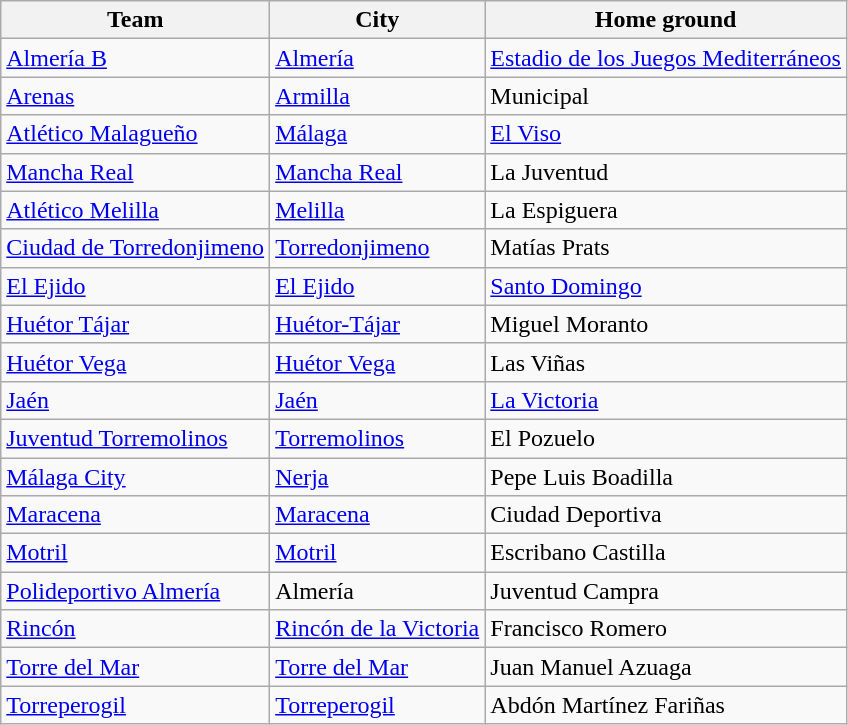<table class="wikitable sortable">
<tr>
<th>Team</th>
<th>City</th>
<th>Home ground</th>
</tr>
<tr>
<td><a href='#'>Almería B</a></td>
<td><a href='#'>Almería</a></td>
<td><a href='#'>Estadio de los Juegos Mediterráneos</a></td>
</tr>
<tr>
<td><a href='#'>Arenas</a></td>
<td><a href='#'>Armilla</a></td>
<td>Municipal</td>
</tr>
<tr>
<td><a href='#'>Atlético Malagueño</a></td>
<td><a href='#'>Málaga</a></td>
<td><a href='#'>El Viso</a></td>
</tr>
<tr>
<td><a href='#'>Mancha Real</a></td>
<td><a href='#'>Mancha Real</a></td>
<td>La Juventud</td>
</tr>
<tr>
<td><a href='#'>Atlético Melilla</a></td>
<td><a href='#'>Melilla</a></td>
<td>La Espiguera</td>
</tr>
<tr>
<td><a href='#'>Ciudad de Torredonjimeno</a></td>
<td><a href='#'>Torredonjimeno</a></td>
<td>Matías Prats</td>
</tr>
<tr>
<td><a href='#'>El Ejido</a></td>
<td><a href='#'>El Ejido</a></td>
<td><a href='#'>Santo Domingo</a></td>
</tr>
<tr>
<td><a href='#'>Huétor Tájar</a></td>
<td><a href='#'>Huétor-Tájar</a></td>
<td>Miguel Moranto</td>
</tr>
<tr>
<td><a href='#'>Huétor Vega</a></td>
<td><a href='#'>Huétor Vega</a></td>
<td>Las Viñas</td>
</tr>
<tr>
<td><a href='#'>Jaén</a></td>
<td><a href='#'>Jaén</a></td>
<td><a href='#'>La Victoria</a></td>
</tr>
<tr>
<td><a href='#'>Juventud Torremolinos</a></td>
<td><a href='#'>Torremolinos</a></td>
<td>El Pozuelo</td>
</tr>
<tr>
<td><a href='#'>Málaga City</a></td>
<td><a href='#'>Nerja</a></td>
<td>Pepe Luis Boadilla</td>
</tr>
<tr>
<td><a href='#'>Maracena</a></td>
<td><a href='#'>Maracena</a></td>
<td>Ciudad Deportiva</td>
</tr>
<tr>
<td><a href='#'>Motril</a></td>
<td><a href='#'>Motril</a></td>
<td>Escribano Castilla</td>
</tr>
<tr>
<td><a href='#'>Polideportivo Almería</a></td>
<td>Almería</td>
<td>Juventud Campra</td>
</tr>
<tr>
<td><a href='#'>Rincón</a></td>
<td><a href='#'>Rincón de la Victoria</a></td>
<td>Francisco Romero</td>
</tr>
<tr>
<td><a href='#'>Torre del Mar</a></td>
<td><a href='#'>Torre del Mar</a></td>
<td>Juan Manuel Azuaga</td>
</tr>
<tr>
<td><a href='#'>Torreperogil</a></td>
<td><a href='#'>Torreperogil</a></td>
<td>Abdón Martínez Fariñas</td>
</tr>
</table>
